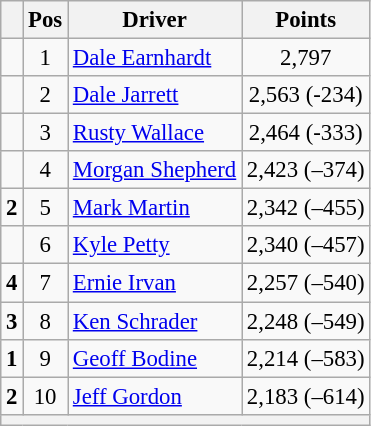<table class="wikitable" style="font-size: 95%;">
<tr>
<th></th>
<th>Pos</th>
<th>Driver</th>
<th>Points</th>
</tr>
<tr>
<td align="left"></td>
<td style="text-align:center;">1</td>
<td><a href='#'>Dale Earnhardt</a></td>
<td style="text-align:center;">2,797</td>
</tr>
<tr>
<td align="left"></td>
<td style="text-align:center;">2</td>
<td><a href='#'>Dale Jarrett</a></td>
<td style="text-align:center;">2,563 (-234)</td>
</tr>
<tr>
<td align="left"></td>
<td style="text-align:center;">3</td>
<td><a href='#'>Rusty Wallace</a></td>
<td style="text-align:center;">2,464 (-333)</td>
</tr>
<tr>
<td align="left"></td>
<td style="text-align:center;">4</td>
<td><a href='#'>Morgan Shepherd</a></td>
<td style="text-align:center;">2,423 (–374)</td>
</tr>
<tr>
<td align="left"> <strong>2</strong></td>
<td style="text-align:center;">5</td>
<td><a href='#'>Mark Martin</a></td>
<td style="text-align:center;">2,342 (–455)</td>
</tr>
<tr>
<td align="left"></td>
<td style="text-align:center;">6</td>
<td><a href='#'>Kyle Petty</a></td>
<td style="text-align:center;">2,340 (–457)</td>
</tr>
<tr>
<td align="left"> <strong>4</strong></td>
<td style="text-align:center;">7</td>
<td><a href='#'>Ernie Irvan</a></td>
<td style="text-align:center;">2,257 (–540)</td>
</tr>
<tr>
<td align="left"> <strong>3</strong></td>
<td style="text-align:center;">8</td>
<td><a href='#'>Ken Schrader</a></td>
<td style="text-align:center;">2,248 (–549)</td>
</tr>
<tr>
<td align="left"> <strong>1</strong></td>
<td style="text-align:center;">9</td>
<td><a href='#'>Geoff Bodine</a></td>
<td style="text-align:center;">2,214 (–583)</td>
</tr>
<tr>
<td align="left"> <strong>2</strong></td>
<td style="text-align:center;">10</td>
<td><a href='#'>Jeff Gordon</a></td>
<td style="text-align:center;">2,183 (–614)</td>
</tr>
<tr class="sortbottom">
<th colspan="9"></th>
</tr>
</table>
